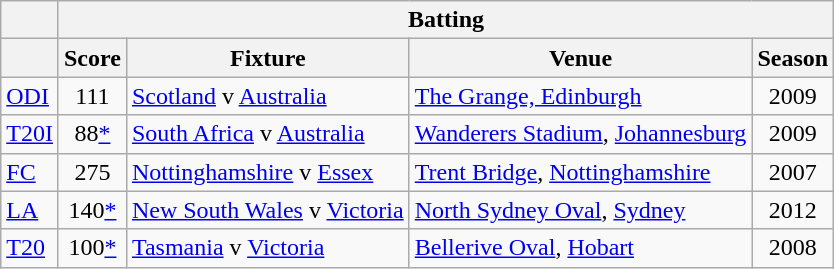<table class=wikitable style="font-size:100%">
<tr>
<th rowspan="1"></th>
<th colspan="4" rowspan="1">Batting</th>
</tr>
<tr>
<th></th>
<th>Score</th>
<th>Fixture</th>
<th>Venue</th>
<th>Season</th>
</tr>
<tr>
<td><a href='#'>ODI</a></td>
<td align="center">111</td>
<td><a href='#'>Scotland</a> v <a href='#'>Australia</a></td>
<td><a href='#'>The Grange, Edinburgh</a></td>
<td align="center">2009</td>
</tr>
<tr>
<td><a href='#'>T20I</a></td>
<td align="center">88<a href='#'>*</a></td>
<td><a href='#'>South Africa</a> v <a href='#'>Australia</a></td>
<td><a href='#'>Wanderers Stadium</a>, <a href='#'>Johannesburg</a></td>
<td align="center">2009</td>
</tr>
<tr>
<td><a href='#'>FC</a></td>
<td align="center">275</td>
<td><a href='#'>Nottinghamshire</a> v <a href='#'>Essex</a></td>
<td><a href='#'>Trent Bridge</a>, <a href='#'>Nottinghamshire</a></td>
<td align="center">2007</td>
</tr>
<tr>
<td><a href='#'>LA</a></td>
<td align="center">140<a href='#'>*</a></td>
<td><a href='#'>New South Wales</a> v <a href='#'>Victoria</a></td>
<td><a href='#'>North Sydney Oval</a>, <a href='#'>Sydney</a></td>
<td align="center">2012</td>
</tr>
<tr>
<td><a href='#'>T20</a></td>
<td align="center">100<a href='#'>*</a></td>
<td><a href='#'>Tasmania</a> v <a href='#'>Victoria</a></td>
<td><a href='#'>Bellerive Oval</a>, <a href='#'>Hobart</a></td>
<td align="center">2008</td>
</tr>
</table>
